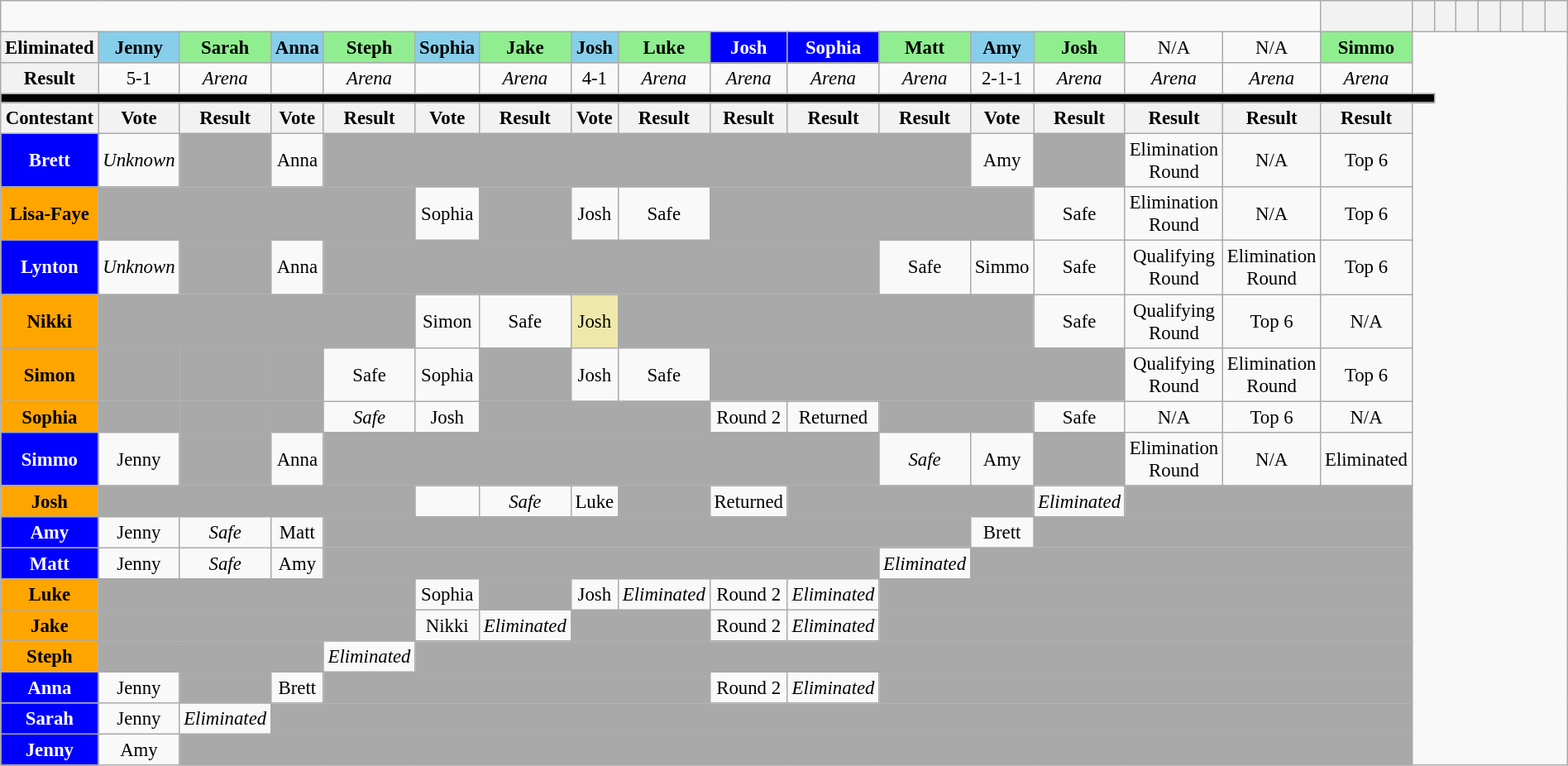<table class="wikitable" style="text-align:center; font-size:95%; width:100%;">
<tr>
<td colspan=16><br></td>
<th></th>
<th colspan="2" style="width:8%"></th>
<th colspan="2" style="width:8%"></th>
<th colspan="2" style="width:8%"></th>
<th colspan="2" style="width:8%"></th>
<th colspan="3" style="width:8%"></th>
<th colspan="2" style="width:8%"></th>
<th colspan="3" style="width:8%"></th>
</tr>
<tr>
<th>Eliminated</th>
<td style="background:skyblue; color:black;"><strong>Jenny</strong></td>
<td style="background:lightgreen; color:black;"><strong>Sarah</strong></td>
<td style="background:skyblue; color:black;"><strong>Anna</strong></td>
<td style="background:lightgreen; color:black;"><strong>Steph</strong></td>
<td style="background:skyblue; color:black;"><strong>Sophia</strong></td>
<td style="background:lightgreen; color:black;"><strong>Jake</strong></td>
<td style="background:skyblue; color:black;"><strong>Josh</strong></td>
<td style="background:lightgreen; color:black;"><strong>Luke</strong></td>
<td style="background:blue; color:white;"><strong>Josh</strong></td>
<td style="background:blue; color:white;"><strong>Sophia</strong></td>
<td style="background:lightgreen; color:black;"><strong>Matt</strong></td>
<td style="background:skyblue; color:black;"><strong>Amy</strong></td>
<td style="background:lightgreen; color:black;"><strong>Josh</strong></td>
<td>N/A</td>
<td>N/A</td>
<td style="background:lightgreen; color:black;"><strong>Simmo</strong></td>
</tr>
<tr>
<th>Result</th>
<td>5-1</td>
<td><em>Arena</em></td>
<td></td>
<td><em>Arena</em></td>
<td></td>
<td><em>Arena</em></td>
<td>4-1</td>
<td><em>Arena</em></td>
<td><em>Arena</em></td>
<td><em>Arena</em></td>
<td><em>Arena</em></td>
<td>2-1-1</td>
<td><em>Arena</em></td>
<td><em>Arena</em></td>
<td><em>Arena</em></td>
<td><em>Arena</em></td>
</tr>
<tr>
<td style="background:#000;" colspan="19"></td>
</tr>
<tr>
<th>Contestant</th>
<th>Vote</th>
<th>Result</th>
<th>Vote</th>
<th>Result</th>
<th>Vote</th>
<th>Result</th>
<th>Vote</th>
<th>Result</th>
<th>Result</th>
<th>Result</th>
<th>Result</th>
<th>Vote</th>
<th>Result</th>
<th>Result</th>
<th>Result</th>
<th>Result</th>
</tr>
<tr>
<th style="background:blue; color:white;">Brett</th>
<td><em>Unknown</em></td>
<td style="background:darkgrey;"></td>
<td>Anna</td>
<td colspan="8" style="background:darkgrey;"></td>
<td>Amy</td>
<td style="background:darkgrey;"></td>
<td>Elimination Round</td>
<td>N/A</td>
<td>Top 6</td>
</tr>
<tr>
<th style="background:orange; color:black;">Lisa-Faye</th>
<td colspan="4" style="background:darkgrey;"></td>
<td>Sophia</td>
<td style="background:darkgrey;"></td>
<td>Josh</td>
<td>Safe</td>
<td colspan="4" style="background:darkgrey;"></td>
<td>Safe</td>
<td>Elimination Round</td>
<td>N/A</td>
<td>Top 6</td>
</tr>
<tr>
<th style="background:blue; color:white;">Lynton</th>
<td><em>Unknown</em></td>
<td style="background:darkgrey;"></td>
<td>Anna</td>
<td colspan="7" style="background:darkgrey;"></td>
<td>Safe</td>
<td>Simmo</td>
<td>Safe</td>
<td>Qualifying Round</td>
<td>Elimination Round</td>
<td>Top 6</td>
</tr>
<tr>
<th style="background:orange; color:black;">Nikki</th>
<td colspan="4" style="background:darkgrey;"></td>
<td>Simon</td>
<td>Safe</td>
<td style="background:#EEE8AA; color:black;">Josh</td>
<td colspan="5" style="background:darkgrey;"></td>
<td>Safe</td>
<td>Qualifying Round</td>
<td>Top 6</td>
<td>N/A</td>
</tr>
<tr>
<th style="background:orange; color:black;">Simon</th>
<td style="background:darkgrey;"></td>
<td style="background:darkgrey;"></td>
<td style="background:darkgrey;"></td>
<td>Safe</td>
<td>Sophia</td>
<td style="background:darkgrey;"></td>
<td>Josh</td>
<td>Safe</td>
<td colspan="5" style="background:darkgrey;"></td>
<td>Qualifying Round</td>
<td>Elimination Round</td>
<td>Top 6</td>
</tr>
<tr>
<th style="background:orange; color:black;">Sophia</th>
<td style="background:darkgrey;"></td>
<td style="background:darkgrey;"></td>
<td style="background:darkgrey;"></td>
<td><em>Safe</em></td>
<td>Josh</td>
<td colspan="3" style="background:darkgrey;"></td>
<td>Round 2</td>
<td>Returned</td>
<td colspan="2" style="background:darkgrey;"></td>
<td>Safe</td>
<td>N/A</td>
<td>Top 6</td>
<td>N/A</td>
</tr>
<tr>
<th style="background:blue; color:white;">Simmo</th>
<td>Jenny</td>
<td style="background:darkgrey;"></td>
<td>Anna</td>
<td colspan="7" style="background:darkgrey;"></td>
<td><em>Safe</em></td>
<td>Amy</td>
<td style="background:darkgrey;"></td>
<td>Elimination Round</td>
<td>N/A</td>
<td>Eliminated</td>
</tr>
<tr>
<th style="background:orange; color:black;">Josh</th>
<td colspan="4" style="background:darkgrey;"></td>
<td></td>
<td><em>Safe</em></td>
<td>Luke</td>
<td style="background:darkgrey;"></td>
<td>Returned</td>
<td colspan="3" style="background:darkgrey;"></td>
<td><em>Eliminated</em></td>
<td colspan="3" style="background:darkgrey;"></td>
</tr>
<tr>
<th style="background:blue; color:white;">Amy</th>
<td>Jenny</td>
<td><em>Safe</em></td>
<td>Matt</td>
<td colspan="8" style="background:darkgrey;"></td>
<td>Brett</td>
<td colspan="4" style="background:darkgrey;"></td>
</tr>
<tr>
<th style="background:blue; color:white;">Matt</th>
<td>Jenny</td>
<td><em>Safe</em></td>
<td>Amy</td>
<td colspan="7" style="background:darkgrey;"></td>
<td><em>Eliminated</em></td>
<td colspan="5" style="background:darkgrey;"></td>
</tr>
<tr>
<th style="background:orange; color:black;">Luke</th>
<td colspan="4" style="background:darkgrey;"></td>
<td>Sophia</td>
<td style="background:darkgrey;"></td>
<td>Josh</td>
<td><em>Eliminated</em></td>
<td>Round 2</td>
<td><em>Eliminated</em></td>
<td colspan="6" style="background:darkgrey;"></td>
</tr>
<tr>
<th style="background:orange; color:black;">Jake</th>
<td colspan="4" style="background:darkgrey;"></td>
<td>Nikki</td>
<td><em>Eliminated</em></td>
<td colspan="2" style="background:darkgrey;"></td>
<td>Round 2</td>
<td><em>Eliminated</em></td>
<td colspan="6" style="background:darkgrey;"></td>
</tr>
<tr>
<th style="background:orange; color:black;">Steph</th>
<td colspan="3" style="background:darkgrey;"></td>
<td><em>Eliminated</em></td>
<td colspan="12" style="background:darkgrey;"></td>
</tr>
<tr>
<th style="background:blue; color:white;">Anna</th>
<td>Jenny</td>
<td style="background:darkgrey;"></td>
<td>Brett</td>
<td colspan="5" style="background:darkgrey;"></td>
<td>Round 2</td>
<td><em>Eliminated</em></td>
<td colspan="6" style="background:darkgrey;"></td>
</tr>
<tr>
<th style="background:blue; color:white;">Sarah</th>
<td>Jenny</td>
<td><em>Eliminated</em></td>
<td colspan="14" style="background:darkgrey;"></td>
</tr>
<tr>
<th style="background:blue; color:white;">Jenny</th>
<td>Amy</td>
<td colspan="15" style="background:darkgrey;"></td>
</tr>
</table>
